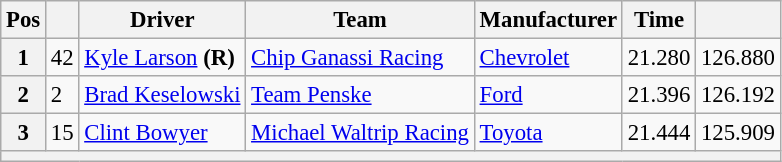<table class="wikitable" style="font-size:95%">
<tr>
<th>Pos</th>
<th></th>
<th>Driver</th>
<th>Team</th>
<th>Manufacturer</th>
<th>Time</th>
<th></th>
</tr>
<tr>
<th>1</th>
<td>42</td>
<td><a href='#'>Kyle Larson</a> <strong>(R)</strong></td>
<td><a href='#'>Chip Ganassi Racing</a></td>
<td><a href='#'>Chevrolet</a></td>
<td>21.280</td>
<td>126.880</td>
</tr>
<tr>
<th>2</th>
<td>2</td>
<td><a href='#'>Brad Keselowski</a></td>
<td><a href='#'>Team Penske</a></td>
<td><a href='#'>Ford</a></td>
<td>21.396</td>
<td>126.192</td>
</tr>
<tr>
<th>3</th>
<td>15</td>
<td><a href='#'>Clint Bowyer</a></td>
<td><a href='#'>Michael Waltrip Racing</a></td>
<td><a href='#'>Toyota</a></td>
<td>21.444</td>
<td>125.909</td>
</tr>
<tr>
<th colspan="7"></th>
</tr>
</table>
